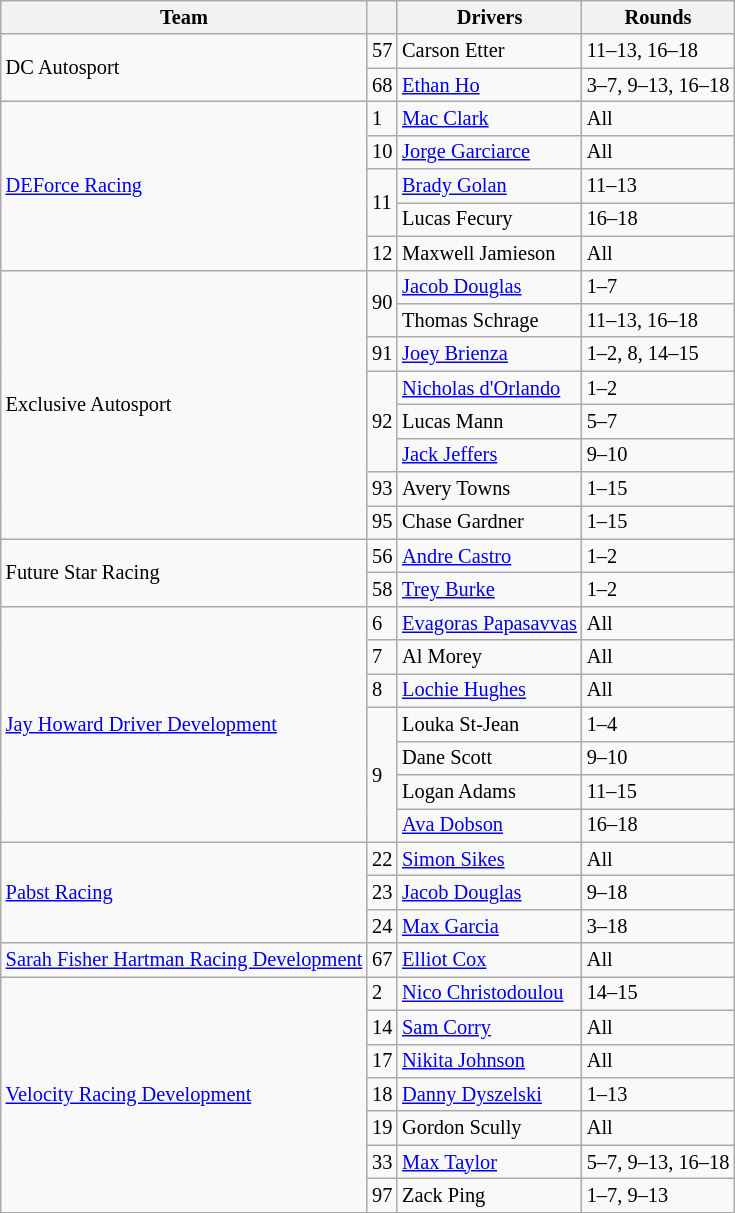<table class="wikitable" style="font-size:85%;">
<tr>
<th>Team</th>
<th></th>
<th>Drivers</th>
<th>Rounds</th>
</tr>
<tr>
<td rowspan="2">DC Autosport</td>
<td>57</td>
<td> Carson Etter</td>
<td>11–13, 16–18</td>
</tr>
<tr>
<td>68</td>
<td> <a href='#'>Ethan Ho</a></td>
<td nowrap>3–7, 9–13, 16–18</td>
</tr>
<tr>
<td rowspan="5"><a href='#'>DEForce Racing</a></td>
<td>1</td>
<td> <a href='#'>Mac Clark</a></td>
<td>All</td>
</tr>
<tr>
<td>10</td>
<td> <a href='#'>Jorge Garciarce</a></td>
<td>All</td>
</tr>
<tr>
<td rowspan="2">11</td>
<td> <a href='#'>Brady Golan</a></td>
<td>11–13</td>
</tr>
<tr>
<td> Lucas Fecury</td>
<td>16–18</td>
</tr>
<tr>
<td>12</td>
<td> Maxwell Jamieson</td>
<td>All</td>
</tr>
<tr>
<td rowspan="8">Exclusive Autosport</td>
<td rowspan="2">90</td>
<td> <a href='#'>Jacob Douglas</a></td>
<td>1–7</td>
</tr>
<tr>
<td> Thomas Schrage</td>
<td>11–13, 16–18</td>
</tr>
<tr>
<td>91</td>
<td> <a href='#'>Joey Brienza</a></td>
<td>1–2, 8, 14–15</td>
</tr>
<tr>
<td rowspan="3">92</td>
<td> <a href='#'>Nicholas d'Orlando</a></td>
<td>1–2</td>
</tr>
<tr>
<td> Lucas Mann</td>
<td>5–7</td>
</tr>
<tr>
<td> <a href='#'>Jack Jeffers</a></td>
<td>9–10</td>
</tr>
<tr>
<td>93</td>
<td> Avery Towns</td>
<td>1–15</td>
</tr>
<tr>
<td>95</td>
<td> Chase Gardner</td>
<td>1–15</td>
</tr>
<tr>
<td rowspan="2">Future Star Racing</td>
<td>56</td>
<td> <a href='#'>Andre Castro</a></td>
<td>1–2</td>
</tr>
<tr>
<td>58</td>
<td> <a href='#'>Trey Burke</a></td>
<td>1–2</td>
</tr>
<tr>
<td rowspan="7"><a href='#'>Jay Howard Driver Development</a></td>
<td>6</td>
<td nowrap> <a href='#'>Evagoras Papasavvas</a></td>
<td>All</td>
</tr>
<tr>
<td>7</td>
<td> Al Morey</td>
<td>All</td>
</tr>
<tr>
<td>8</td>
<td> <a href='#'>Lochie Hughes</a></td>
<td>All</td>
</tr>
<tr>
<td rowspan="4">9</td>
<td> Louka St-Jean</td>
<td>1–4</td>
</tr>
<tr>
<td> Dane Scott</td>
<td>9–10</td>
</tr>
<tr>
<td> Logan Adams</td>
<td>11–15</td>
</tr>
<tr>
<td> <a href='#'>Ava Dobson</a></td>
<td>16–18</td>
</tr>
<tr>
<td rowspan="3"><a href='#'>Pabst Racing</a></td>
<td>22</td>
<td> <a href='#'>Simon Sikes</a></td>
<td>All</td>
</tr>
<tr>
<td>23</td>
<td> <a href='#'>Jacob Douglas</a></td>
<td>9–18</td>
</tr>
<tr>
<td>24</td>
<td> <a href='#'>Max Garcia</a></td>
<td>3–18</td>
</tr>
<tr>
<td nowrap><a href='#'>Sarah Fisher Hartman Racing Development</a></td>
<td>67</td>
<td> <a href='#'>Elliot Cox</a></td>
<td>All</td>
</tr>
<tr>
<td rowspan="7"><a href='#'>Velocity Racing Development</a></td>
<td>2</td>
<td> <a href='#'>Nico Christodoulou</a></td>
<td>14–15</td>
</tr>
<tr>
<td>14</td>
<td> <a href='#'>Sam Corry</a></td>
<td>All</td>
</tr>
<tr>
<td>17</td>
<td> <a href='#'>Nikita Johnson</a></td>
<td>All</td>
</tr>
<tr>
<td>18</td>
<td> <a href='#'>Danny Dyszelski</a></td>
<td>1–13</td>
</tr>
<tr>
<td>19</td>
<td> Gordon Scully</td>
<td>All</td>
</tr>
<tr>
<td>33</td>
<td> <a href='#'>Max Taylor</a></td>
<td>5–7, 9–13, 16–18</td>
</tr>
<tr>
<td>97</td>
<td> Zack Ping</td>
<td>1–7, 9–13</td>
</tr>
</table>
